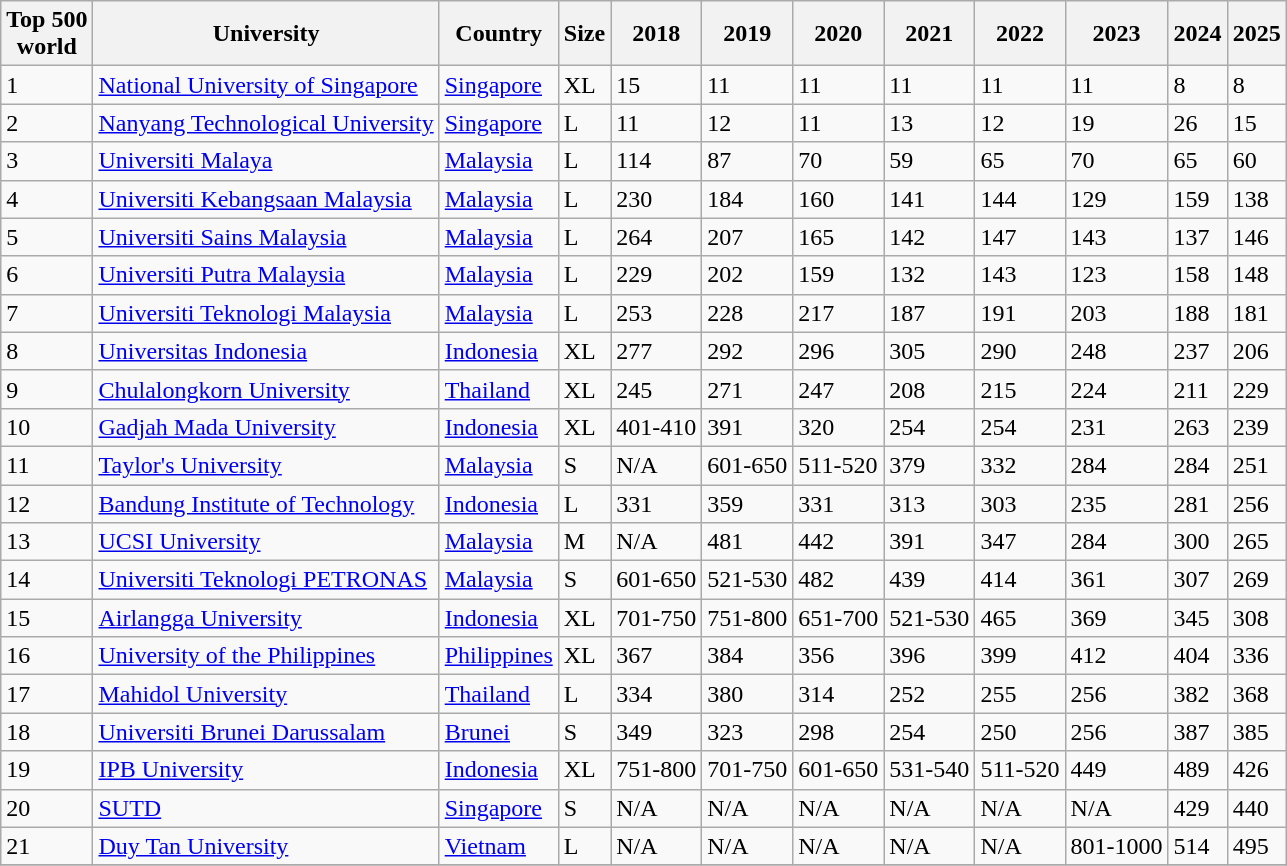<table class="wikitable sortable">
<tr>
<th>Top 500 <br>world<br></th>
<th>University</th>
<th>Country</th>
<th>Size</th>
<th>2018</th>
<th>2019</th>
<th>2020</th>
<th>2021</th>
<th>2022</th>
<th>2023</th>
<th>2024</th>
<th>2025</th>
</tr>
<tr>
<td>1</td>
<td> <a href='#'>National University of Singapore</a></td>
<td><a href='#'>Singapore</a></td>
<td>XL</td>
<td>15</td>
<td>11</td>
<td>11</td>
<td>11</td>
<td>11</td>
<td>11</td>
<td>8</td>
<td>8</td>
</tr>
<tr>
<td>2</td>
<td> <a href='#'>Nanyang Technological University</a></td>
<td><a href='#'>Singapore</a></td>
<td>L</td>
<td>11</td>
<td>12</td>
<td>11</td>
<td>13</td>
<td>12</td>
<td>19</td>
<td>26</td>
<td>15</td>
</tr>
<tr>
<td>3</td>
<td> <a href='#'>Universiti Malaya</a></td>
<td><a href='#'>Malaysia</a></td>
<td>L</td>
<td>114</td>
<td>87</td>
<td>70</td>
<td>59</td>
<td>65</td>
<td>70</td>
<td>65</td>
<td>60</td>
</tr>
<tr>
<td>4</td>
<td> <a href='#'>Universiti Kebangsaan Malaysia</a></td>
<td><a href='#'>Malaysia</a></td>
<td>L</td>
<td>230</td>
<td>184</td>
<td>160</td>
<td>141</td>
<td>144</td>
<td>129</td>
<td>159</td>
<td>138</td>
</tr>
<tr>
<td>5</td>
<td> <a href='#'>Universiti Sains Malaysia</a></td>
<td><a href='#'>Malaysia</a></td>
<td>L</td>
<td>264</td>
<td>207</td>
<td>165</td>
<td>142</td>
<td>147</td>
<td>143</td>
<td>137</td>
<td>146</td>
</tr>
<tr>
<td>6</td>
<td> <a href='#'>Universiti Putra Malaysia</a></td>
<td><a href='#'>Malaysia</a></td>
<td>L</td>
<td>229</td>
<td>202</td>
<td>159</td>
<td>132</td>
<td>143</td>
<td>123</td>
<td>158</td>
<td>148</td>
</tr>
<tr>
<td>7</td>
<td> <a href='#'>Universiti Teknologi Malaysia</a></td>
<td><a href='#'>Malaysia</a></td>
<td>L</td>
<td>253</td>
<td>228</td>
<td>217</td>
<td>187</td>
<td>191</td>
<td>203</td>
<td>188</td>
<td>181</td>
</tr>
<tr>
<td>8</td>
<td> <a href='#'>Universitas Indonesia</a></td>
<td><a href='#'>Indonesia</a></td>
<td>XL</td>
<td>277</td>
<td>292</td>
<td>296</td>
<td>305</td>
<td>290</td>
<td>248</td>
<td>237</td>
<td>206</td>
</tr>
<tr>
<td>9</td>
<td> <a href='#'>Chulalongkorn University</a></td>
<td><a href='#'>Thailand</a></td>
<td>XL</td>
<td>245</td>
<td>271</td>
<td>247</td>
<td>208</td>
<td>215</td>
<td>224</td>
<td>211</td>
<td>229</td>
</tr>
<tr>
<td>10</td>
<td> <a href='#'>Gadjah Mada University</a></td>
<td><a href='#'>Indonesia</a></td>
<td>XL</td>
<td>401-410</td>
<td>391</td>
<td>320</td>
<td>254</td>
<td>254</td>
<td>231</td>
<td>263</td>
<td>239</td>
</tr>
<tr>
<td>11</td>
<td> <a href='#'>Taylor's University</a></td>
<td><a href='#'>Malaysia</a></td>
<td>S</td>
<td>N/A</td>
<td>601-650</td>
<td>511-520</td>
<td>379</td>
<td>332</td>
<td>284</td>
<td>284</td>
<td>251</td>
</tr>
<tr>
<td>12</td>
<td> <a href='#'>Bandung Institute of Technology</a></td>
<td><a href='#'>Indonesia</a></td>
<td>L</td>
<td>331</td>
<td>359</td>
<td>331</td>
<td>313</td>
<td>303</td>
<td>235</td>
<td>281</td>
<td>256</td>
</tr>
<tr>
<td>13</td>
<td> <a href='#'>UCSI University</a></td>
<td><a href='#'>Malaysia</a></td>
<td>M</td>
<td>N/A</td>
<td>481</td>
<td>442</td>
<td>391</td>
<td>347</td>
<td>284</td>
<td>300</td>
<td>265</td>
</tr>
<tr>
<td>14</td>
<td> <a href='#'>Universiti Teknologi PETRONAS</a></td>
<td><a href='#'>Malaysia</a></td>
<td>S</td>
<td>601-650</td>
<td>521-530</td>
<td>482</td>
<td>439</td>
<td>414</td>
<td>361</td>
<td>307</td>
<td>269</td>
</tr>
<tr>
<td>15</td>
<td> <a href='#'>Airlangga University</a></td>
<td><a href='#'>Indonesia</a></td>
<td>XL</td>
<td>701-750</td>
<td>751-800</td>
<td>651-700</td>
<td>521-530</td>
<td>465</td>
<td>369</td>
<td>345</td>
<td>308</td>
</tr>
<tr>
<td>16</td>
<td> <a href='#'>University of the Philippines</a></td>
<td><a href='#'>Philippines</a></td>
<td>XL</td>
<td>367</td>
<td>384</td>
<td>356</td>
<td>396</td>
<td>399</td>
<td>412</td>
<td>404</td>
<td>336</td>
</tr>
<tr>
<td>17</td>
<td> <a href='#'>Mahidol University</a></td>
<td><a href='#'>Thailand</a></td>
<td>L</td>
<td>334</td>
<td>380</td>
<td>314</td>
<td>252</td>
<td>255</td>
<td>256</td>
<td>382</td>
<td>368</td>
</tr>
<tr>
<td>18</td>
<td> <a href='#'>Universiti Brunei Darussalam</a></td>
<td><a href='#'>Brunei</a></td>
<td>S</td>
<td>349</td>
<td>323</td>
<td>298</td>
<td>254</td>
<td>250</td>
<td>256</td>
<td>387</td>
<td>385</td>
</tr>
<tr>
<td>19</td>
<td> <a href='#'>IPB University</a></td>
<td><a href='#'>Indonesia</a></td>
<td>XL</td>
<td>751-800</td>
<td>701-750</td>
<td>601-650</td>
<td>531-540</td>
<td>511-520</td>
<td>449</td>
<td>489</td>
<td>426</td>
</tr>
<tr>
<td>20</td>
<td> <a href='#'>SUTD</a></td>
<td><a href='#'>Singapore</a></td>
<td>S</td>
<td>N/A</td>
<td>N/A</td>
<td>N/A</td>
<td>N/A</td>
<td>N/A</td>
<td>N/A</td>
<td>429</td>
<td>440</td>
</tr>
<tr>
<td>21</td>
<td> <a href='#'>Duy Tan University</a></td>
<td><a href='#'>Vietnam</a></td>
<td>L</td>
<td>N/A</td>
<td>N/A</td>
<td>N/A</td>
<td>N/A</td>
<td>N/A</td>
<td>801-1000</td>
<td>514</td>
<td>495</td>
</tr>
<tr>
</tr>
</table>
